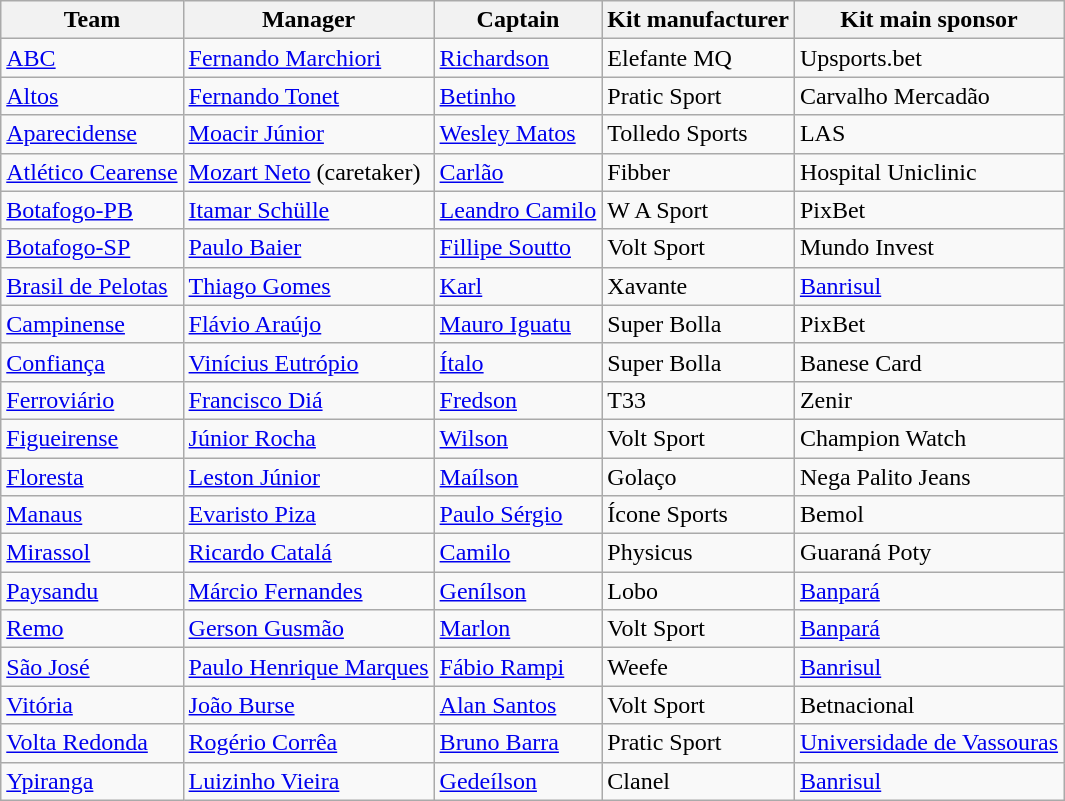<table class="wikitable sortable" |>
<tr>
<th>Team</th>
<th>Manager</th>
<th>Captain</th>
<th>Kit manufacturer</th>
<th>Kit main sponsor</th>
</tr>
<tr>
<td><a href='#'>ABC</a></td>
<td> <a href='#'>Fernando Marchiori</a></td>
<td> <a href='#'>Richardson</a></td>
<td>Elefante MQ </td>
<td>Upsports.bet</td>
</tr>
<tr>
<td><a href='#'>Altos</a></td>
<td> <a href='#'>Fernando Tonet</a></td>
<td> <a href='#'>Betinho</a></td>
<td>Pratic Sport</td>
<td>Carvalho Mercadão</td>
</tr>
<tr>
<td><a href='#'>Aparecidense</a></td>
<td> <a href='#'>Moacir Júnior</a></td>
<td> <a href='#'>Wesley Matos</a></td>
<td>Tolledo Sports</td>
<td>LAS</td>
</tr>
<tr>
<td><a href='#'>Atlético Cearense</a></td>
<td> <a href='#'>Mozart Neto</a> (caretaker)</td>
<td> <a href='#'>Carlão</a></td>
<td>Fibber</td>
<td>Hospital Uniclinic</td>
</tr>
<tr>
<td><a href='#'>Botafogo-PB</a></td>
<td> <a href='#'>Itamar Schülle</a></td>
<td> <a href='#'>Leandro Camilo</a></td>
<td>W A Sport</td>
<td>PixBet</td>
</tr>
<tr>
<td><a href='#'>Botafogo-SP</a></td>
<td> <a href='#'>Paulo Baier</a></td>
<td> <a href='#'>Fillipe Soutto</a></td>
<td>Volt Sport</td>
<td>Mundo Invest</td>
</tr>
<tr>
<td><a href='#'>Brasil de Pelotas</a></td>
<td> <a href='#'>Thiago Gomes</a></td>
<td> <a href='#'>Karl</a></td>
<td>Xavante </td>
<td><a href='#'>Banrisul</a></td>
</tr>
<tr>
<td><a href='#'>Campinense</a></td>
<td> <a href='#'>Flávio Araújo</a></td>
<td> <a href='#'>Mauro Iguatu</a></td>
<td>Super Bolla</td>
<td>PixBet</td>
</tr>
<tr>
<td><a href='#'>Confiança</a></td>
<td> <a href='#'>Vinícius Eutrópio</a></td>
<td> <a href='#'>Ítalo</a></td>
<td>Super Bolla</td>
<td>Banese Card</td>
</tr>
<tr>
<td><a href='#'>Ferroviário</a></td>
<td> <a href='#'>Francisco Diá</a></td>
<td> <a href='#'>Fredson</a></td>
<td>T33 </td>
<td>Zenir</td>
</tr>
<tr>
<td><a href='#'>Figueirense</a></td>
<td> <a href='#'>Júnior Rocha</a></td>
<td> <a href='#'>Wilson</a></td>
<td>Volt Sport</td>
<td>Champion Watch</td>
</tr>
<tr>
<td><a href='#'>Floresta</a></td>
<td> <a href='#'>Leston Júnior</a></td>
<td> <a href='#'>Maílson</a></td>
<td>Golaço</td>
<td>Nega Palito Jeans</td>
</tr>
<tr>
<td><a href='#'>Manaus</a></td>
<td> <a href='#'>Evaristo Piza</a></td>
<td> <a href='#'>Paulo Sérgio</a></td>
<td>Ícone Sports</td>
<td>Bemol</td>
</tr>
<tr>
<td><a href='#'>Mirassol</a></td>
<td> <a href='#'>Ricardo Catalá</a></td>
<td> <a href='#'>Camilo</a></td>
<td>Physicus</td>
<td>Guaraná Poty</td>
</tr>
<tr>
<td><a href='#'>Paysandu</a></td>
<td> <a href='#'>Márcio Fernandes</a></td>
<td> <a href='#'>Genílson</a></td>
<td>Lobo </td>
<td><a href='#'>Banpará</a></td>
</tr>
<tr>
<td><a href='#'>Remo</a></td>
<td> <a href='#'>Gerson Gusmão</a></td>
<td> <a href='#'>Marlon</a></td>
<td>Volt Sport</td>
<td><a href='#'>Banpará</a></td>
</tr>
<tr>
<td><a href='#'>São José</a></td>
<td> <a href='#'>Paulo Henrique Marques</a></td>
<td> <a href='#'>Fábio Rampi</a></td>
<td>Weefe</td>
<td><a href='#'>Banrisul</a></td>
</tr>
<tr>
<td><a href='#'>Vitória</a></td>
<td> <a href='#'>João Burse</a></td>
<td> <a href='#'>Alan Santos</a></td>
<td>Volt Sport</td>
<td>Betnacional</td>
</tr>
<tr>
<td><a href='#'>Volta Redonda</a></td>
<td> <a href='#'>Rogério Corrêa</a></td>
<td> <a href='#'>Bruno Barra</a></td>
<td>Pratic Sport</td>
<td><a href='#'>Universidade de Vassouras</a></td>
</tr>
<tr>
<td><a href='#'>Ypiranga</a></td>
<td> <a href='#'>Luizinho Vieira</a></td>
<td> <a href='#'>Gedeílson</a></td>
<td>Clanel</td>
<td><a href='#'>Banrisul</a></td>
</tr>
</table>
